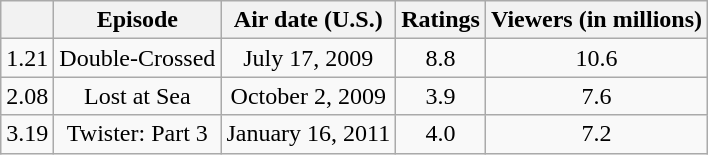<table class="wikitable sortable plainrowheaders" style="text-align:center">
<tr>
<th scope="col"></th>
<th scope="col">Episode</th>
<th scope="col">Air date (U.S.)</th>
<th scope="col">Ratings</th>
<th scope="col">Viewers (in millions)</th>
</tr>
<tr>
<td scope="row">1.21</td>
<td>Double-Crossed</td>
<td>July 17, 2009</td>
<td>8.8</td>
<td>10.6</td>
</tr>
<tr>
<td scope="row">2.08</td>
<td>Lost at Sea</td>
<td>October 2, 2009</td>
<td>3.9</td>
<td>7.6</td>
</tr>
<tr>
<td scope="row">3.19</td>
<td>Twister: Part 3</td>
<td>January 16, 2011</td>
<td>4.0</td>
<td>7.2</td>
</tr>
</table>
